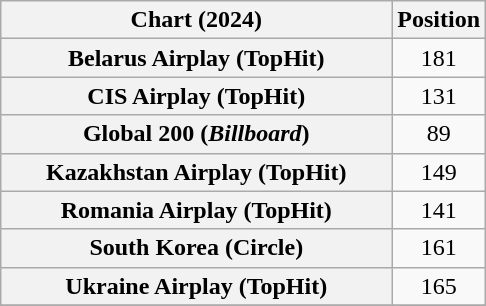<table class="wikitable sortable plainrowheaders" style="text-align:center">
<tr>
<th style="width: 190pt;">Chart (2024)</th>
<th>Position</th>
</tr>
<tr>
<th scope="row">Belarus Airplay (TopHit)</th>
<td>181</td>
</tr>
<tr>
<th scope="row">CIS Airplay (TopHit)</th>
<td>131</td>
</tr>
<tr>
<th scope="row">Global 200 (<em>Billboard</em>)</th>
<td>89</td>
</tr>
<tr>
<th scope="row">Kazakhstan Airplay (TopHit)</th>
<td>149</td>
</tr>
<tr>
<th scope="row">Romania Airplay (TopHit)</th>
<td>141</td>
</tr>
<tr>
<th scope="row">South Korea (Circle)</th>
<td>161</td>
</tr>
<tr>
<th scope="row">Ukraine Airplay (TopHit)</th>
<td>165</td>
</tr>
<tr>
</tr>
</table>
